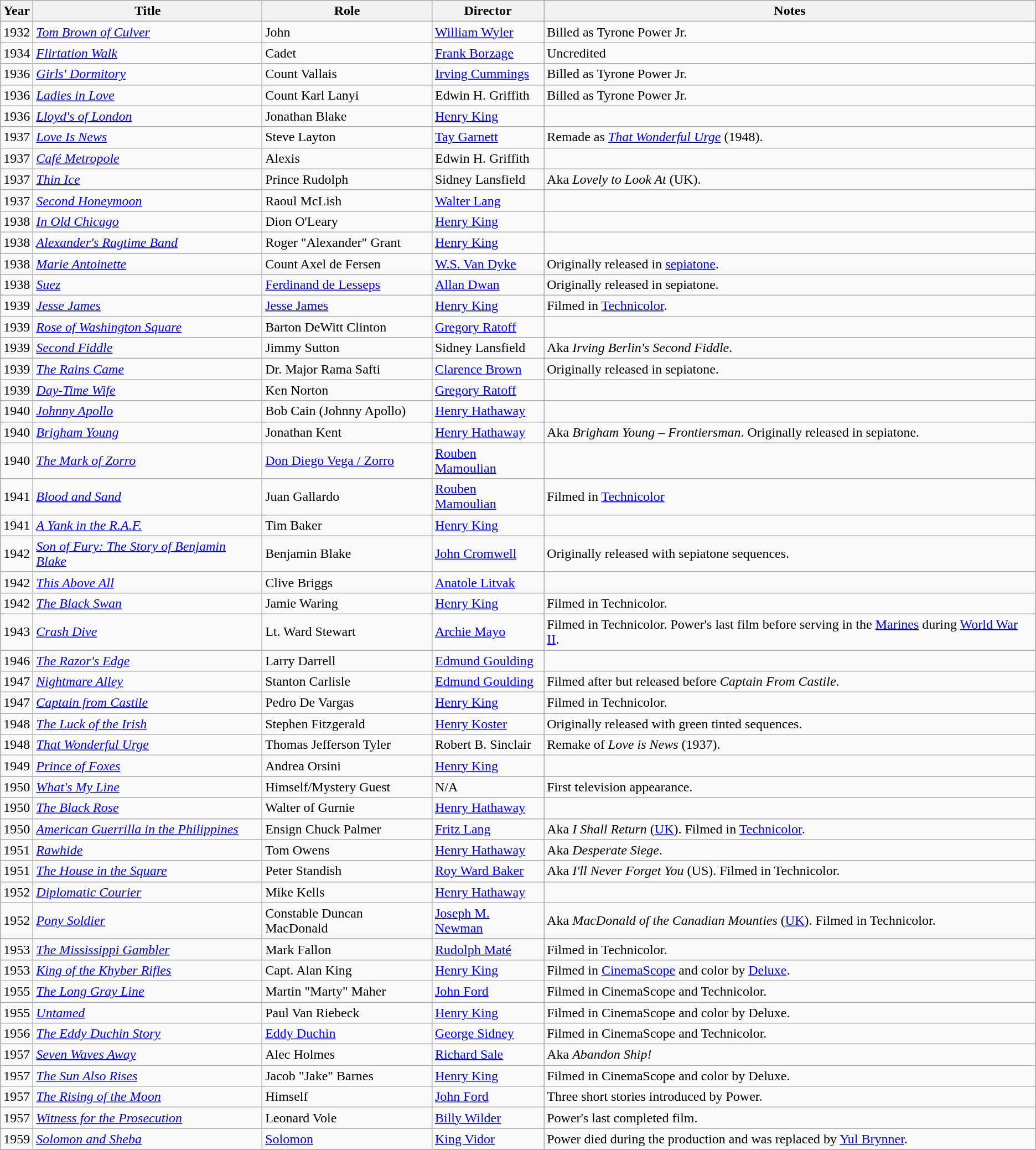<table class="wikitable sortable">
<tr>
<th>Year</th>
<th>Title</th>
<th>Role</th>
<th>Director</th>
<th>Notes</th>
</tr>
<tr>
<td>1932</td>
<td><em><a href='#'>Tom Brown of Culver</a></em></td>
<td>John</td>
<td><a href='#'>William Wyler</a></td>
<td>Billed as Tyrone Power Jr.</td>
</tr>
<tr>
<td>1934</td>
<td><em><a href='#'>Flirtation Walk</a></em></td>
<td>Cadet</td>
<td><a href='#'>Frank Borzage</a></td>
<td>Uncredited</td>
</tr>
<tr>
<td>1936</td>
<td><em><a href='#'>Girls' Dormitory</a></em></td>
<td>Count Vallais</td>
<td><a href='#'>Irving Cummings</a></td>
<td>Billed as Tyrone Power Jr.</td>
</tr>
<tr>
<td>1936</td>
<td><em><a href='#'>Ladies in Love</a></em></td>
<td>Count Karl Lanyi</td>
<td>Edwin H. Griffith</td>
<td>Billed as Tyrone Power Jr.</td>
</tr>
<tr>
<td>1936</td>
<td><em><a href='#'>Lloyd's of London</a></em></td>
<td>Jonathan Blake</td>
<td><a href='#'>Henry King</a></td>
<td></td>
</tr>
<tr>
<td>1937</td>
<td><em><a href='#'>Love Is News</a></em></td>
<td>Steve Layton</td>
<td><a href='#'>Tay Garnett</a></td>
<td>Remade as <em><a href='#'>That Wonderful Urge</a></em> (1948).</td>
</tr>
<tr>
<td>1937</td>
<td><a href='#'><em>Café Metropole</em></a></td>
<td>Alexis</td>
<td>Edwin H. Griffith</td>
<td></td>
</tr>
<tr>
<td>1937</td>
<td><em><a href='#'>Thin Ice</a></em></td>
<td>Prince Rudolph</td>
<td>Sidney Lansfield</td>
<td>Aka <em>Lovely to Look At</em> (UK).</td>
</tr>
<tr>
<td>1937</td>
<td><em><a href='#'>Second Honeymoon</a></em></td>
<td>Raoul McLish</td>
<td><a href='#'>Walter Lang</a></td>
<td></td>
</tr>
<tr>
<td>1938</td>
<td><em><a href='#'>In Old Chicago</a></em></td>
<td>Dion O'Leary</td>
<td><a href='#'>Henry King</a></td>
<td></td>
</tr>
<tr>
<td>1938</td>
<td><em><a href='#'>Alexander's Ragtime Band</a></em></td>
<td>Roger "Alexander" Grant</td>
<td><a href='#'>Henry King</a></td>
<td></td>
</tr>
<tr>
<td>1938</td>
<td><em><a href='#'>Marie Antoinette</a></em></td>
<td>Count Axel de Fersen</td>
<td><a href='#'>W.S. Van Dyke</a></td>
<td>Originally released in <a href='#'>sepiatone</a>.</td>
</tr>
<tr>
<td>1938</td>
<td><em><a href='#'>Suez</a></em></td>
<td><a href='#'>Ferdinand de Lesseps</a></td>
<td><a href='#'>Allan Dwan</a></td>
<td>Originally released in sepiatone.</td>
</tr>
<tr>
<td>1939</td>
<td><em><a href='#'>Jesse James</a></em></td>
<td><a href='#'>Jesse James</a></td>
<td><a href='#'>Henry King</a></td>
<td>Filmed in <a href='#'>Technicolor</a>.</td>
</tr>
<tr>
<td>1939</td>
<td><em><a href='#'>Rose of Washington Square</a></em></td>
<td>Barton DeWitt Clinton</td>
<td><a href='#'>Gregory Ratoff</a></td>
<td></td>
</tr>
<tr>
<td>1939</td>
<td><em><a href='#'>Second Fiddle</a></em></td>
<td>Jimmy Sutton</td>
<td>Sidney Lansfield</td>
<td>Aka <em>Irving Berlin's Second Fiddle</em>.</td>
</tr>
<tr>
<td>1939</td>
<td><em><a href='#'>The Rains Came</a></em></td>
<td>Dr. Major Rama Safti</td>
<td><a href='#'>Clarence Brown</a></td>
<td>Originally released in sepiatone.</td>
</tr>
<tr>
<td>1939</td>
<td><em><a href='#'>Day-Time Wife</a></em></td>
<td>Ken Norton</td>
<td><a href='#'>Gregory Ratoff</a></td>
<td></td>
</tr>
<tr>
<td>1940</td>
<td><em><a href='#'>Johnny Apollo</a></em></td>
<td>Bob Cain (Johnny Apollo)</td>
<td><a href='#'>Henry Hathaway</a></td>
<td></td>
</tr>
<tr>
<td>1940</td>
<td><em><a href='#'>Brigham Young</a></em></td>
<td>Jonathan Kent</td>
<td><a href='#'>Henry Hathaway</a></td>
<td>Aka <em>Brigham Young – Frontiersman</em>. Originally released in sepiatone.</td>
</tr>
<tr>
<td>1940</td>
<td><em><a href='#'>The Mark of Zorro</a></em></td>
<td><a href='#'>Don Diego Vega / Zorro</a></td>
<td><a href='#'>Rouben Mamoulian</a></td>
<td></td>
</tr>
<tr>
<td>1941</td>
<td><em><a href='#'>Blood and Sand</a></em></td>
<td>Juan Gallardo</td>
<td><a href='#'>Rouben Mamoulian</a></td>
<td>Filmed in <a href='#'>Technicolor</a></td>
</tr>
<tr>
<td>1941</td>
<td><em><a href='#'>A Yank in the R.A.F.</a></em></td>
<td>Tim Baker</td>
<td><a href='#'>Henry King</a></td>
<td></td>
</tr>
<tr>
<td>1942</td>
<td><em><a href='#'>Son of Fury: The Story of Benjamin Blake</a></em></td>
<td>Benjamin Blake</td>
<td><a href='#'>John Cromwell</a></td>
<td>Originally released with sepiatone sequences.</td>
</tr>
<tr>
<td>1942</td>
<td><em><a href='#'>This Above All</a></em></td>
<td>Clive Briggs</td>
<td><a href='#'>Anatole Litvak</a></td>
<td></td>
</tr>
<tr>
<td>1942</td>
<td><em><a href='#'>The Black Swan</a></em></td>
<td>Jamie Waring</td>
<td><a href='#'>Henry King</a></td>
<td>Filmed in Technicolor.</td>
</tr>
<tr>
<td>1943</td>
<td><em><a href='#'>Crash Dive</a></em></td>
<td>Lt. Ward Stewart</td>
<td><a href='#'>Archie Mayo</a></td>
<td>Filmed in Technicolor. Power's last film before serving in the <a href='#'>Marines</a> during <a href='#'>World War II</a>.</td>
</tr>
<tr>
<td>1946</td>
<td><em><a href='#'>The Razor's Edge</a></em></td>
<td>Larry Darrell</td>
<td><a href='#'>Edmund Goulding</a></td>
<td></td>
</tr>
<tr>
<td>1947</td>
<td><em><a href='#'>Nightmare Alley</a></em></td>
<td>Stanton Carlisle</td>
<td><a href='#'>Edmund Goulding</a></td>
<td>Filmed after but released before <em>Captain From Castile</em>.</td>
</tr>
<tr>
<td>1947</td>
<td><em><a href='#'>Captain from Castile</a></em></td>
<td>Pedro De Vargas</td>
<td><a href='#'>Henry King</a></td>
<td>Filmed in Technicolor.</td>
</tr>
<tr>
<td>1948</td>
<td><em><a href='#'>The Luck of the Irish</a></em></td>
<td>Stephen Fitzgerald</td>
<td><a href='#'>Henry Koster</a></td>
<td>Originally released with green tinted sequences.</td>
</tr>
<tr>
<td>1948</td>
<td><em><a href='#'>That Wonderful Urge</a></em></td>
<td>Thomas Jefferson Tyler</td>
<td>Robert B. Sinclair</td>
<td>Remake of <em>Love is News</em> (1937).</td>
</tr>
<tr>
<td>1949</td>
<td><em><a href='#'>Prince of Foxes</a></em></td>
<td>Andrea Orsini</td>
<td><a href='#'>Henry King</a></td>
<td></td>
</tr>
<tr>
<td>1950</td>
<td><em><a href='#'>What's My Line</a></em></td>
<td>Himself/Mystery Guest</td>
<td>N/A</td>
<td>First television appearance.</td>
</tr>
<tr>
<td>1950</td>
<td><em><a href='#'>The Black Rose</a></em></td>
<td>Walter of Gurnie</td>
<td><a href='#'>Henry Hathaway</a></td>
<td></td>
</tr>
<tr>
<td>1950</td>
<td><em><a href='#'>American Guerrilla in the Philippines</a></em></td>
<td>Ensign Chuck Palmer</td>
<td><a href='#'>Fritz Lang</a></td>
<td>Aka <em>I Shall Return</em> (<a href='#'>UK</a>). Filmed in <a href='#'>Technicolor</a>.</td>
</tr>
<tr>
<td>1951</td>
<td><em><a href='#'>Rawhide</a></em></td>
<td>Tom Owens</td>
<td><a href='#'>Henry Hathaway</a></td>
<td>Aka <em>Desperate Siege</em>.</td>
</tr>
<tr>
<td>1951</td>
<td><em><a href='#'>The House in the Square</a></em></td>
<td>Peter Standish</td>
<td><a href='#'>Roy Ward Baker</a></td>
<td>Aka <em>I'll Never Forget You</em> (US). Filmed in Technicolor.</td>
</tr>
<tr>
<td>1952</td>
<td><em><a href='#'>Diplomatic Courier</a></em></td>
<td>Mike Kells</td>
<td><a href='#'>Henry Hathaway</a></td>
<td></td>
</tr>
<tr>
<td>1952</td>
<td><em><a href='#'>Pony Soldier</a></em></td>
<td>Constable Duncan MacDonald</td>
<td><a href='#'>Joseph M. Newman</a></td>
<td>Aka <em>MacDonald of the Canadian Mounties</em> (<a href='#'>UK</a>). Filmed in Technicolor.</td>
</tr>
<tr>
<td>1953</td>
<td><em><a href='#'>The Mississippi Gambler</a></em></td>
<td>Mark Fallon</td>
<td><a href='#'>Rudolph Maté</a></td>
<td>Filmed in Technicolor.</td>
</tr>
<tr>
<td>1953</td>
<td><em><a href='#'>King of the Khyber Rifles</a></em></td>
<td>Capt. Alan King</td>
<td><a href='#'>Henry King</a></td>
<td>Filmed in <a href='#'>CinemaScope</a> and color by <a href='#'>Deluxe</a>.</td>
</tr>
<tr>
<td>1955</td>
<td><em><a href='#'>The Long Gray Line</a></em></td>
<td>Martin "Marty" Maher</td>
<td><a href='#'>John Ford</a></td>
<td>Filmed in CinemaScope and Technicolor.</td>
</tr>
<tr>
<td>1955</td>
<td><em><a href='#'>Untamed</a></em></td>
<td>Paul Van Riebeck</td>
<td><a href='#'>Henry King</a></td>
<td>Filmed in CinemaScope and color by Deluxe.</td>
</tr>
<tr>
<td>1956</td>
<td><em><a href='#'>The Eddy Duchin Story</a></em></td>
<td><a href='#'>Eddy Duchin</a></td>
<td><a href='#'>George Sidney</a></td>
<td>Filmed in CinemaScope and Technicolor.</td>
</tr>
<tr>
<td>1957</td>
<td><em><a href='#'>Seven Waves Away</a></em></td>
<td>Alec Holmes</td>
<td><a href='#'>Richard Sale</a></td>
<td>Aka <em>Abandon Ship!</em></td>
</tr>
<tr>
<td>1957</td>
<td><em><a href='#'>The Sun Also Rises</a></em></td>
<td>Jacob "Jake" Barnes</td>
<td><a href='#'>Henry King</a></td>
<td>Filmed in CinemaScope and color by Deluxe.</td>
</tr>
<tr>
<td>1957</td>
<td><em><a href='#'>The Rising of the Moon</a></em></td>
<td>Himself</td>
<td><a href='#'>John Ford</a></td>
<td>Three short stories introduced by Power.</td>
</tr>
<tr>
<td>1957</td>
<td><em><a href='#'>Witness for the Prosecution</a></em></td>
<td>Leonard Vole</td>
<td><a href='#'>Billy Wilder</a></td>
<td>Power's last completed film.</td>
</tr>
<tr>
<td>1959</td>
<td><em><a href='#'>Solomon and Sheba</a></em></td>
<td><a href='#'>Solomon</a></td>
<td><a href='#'>King Vidor</a></td>
<td>Power died during the production and was replaced by <a href='#'>Yul Brynner</a>.</td>
</tr>
<tr>
</tr>
</table>
